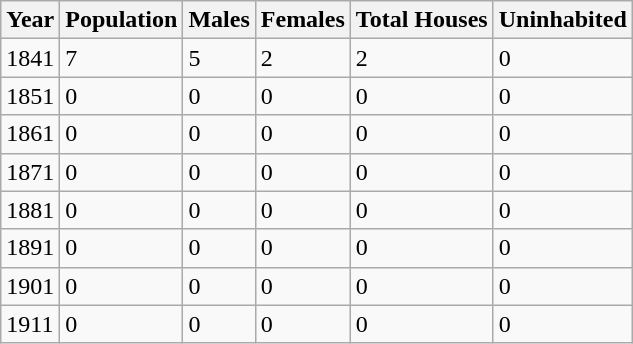<table class="wikitable">
<tr>
<th>Year</th>
<th>Population</th>
<th>Males</th>
<th>Females</th>
<th>Total Houses</th>
<th>Uninhabited</th>
</tr>
<tr>
<td>1841</td>
<td>7</td>
<td>5</td>
<td>2</td>
<td>2</td>
<td>0</td>
</tr>
<tr>
<td>1851</td>
<td>0</td>
<td>0</td>
<td>0</td>
<td>0</td>
<td>0</td>
</tr>
<tr>
<td>1861</td>
<td>0</td>
<td>0</td>
<td>0</td>
<td>0</td>
<td>0</td>
</tr>
<tr>
<td>1871</td>
<td>0</td>
<td>0</td>
<td>0</td>
<td>0</td>
<td>0</td>
</tr>
<tr>
<td>1881</td>
<td>0</td>
<td>0</td>
<td>0</td>
<td>0</td>
<td>0</td>
</tr>
<tr>
<td>1891</td>
<td>0</td>
<td>0</td>
<td>0</td>
<td>0</td>
<td>0</td>
</tr>
<tr>
<td>1901</td>
<td>0</td>
<td>0</td>
<td>0</td>
<td>0</td>
<td>0</td>
</tr>
<tr>
<td>1911</td>
<td>0</td>
<td>0</td>
<td>0</td>
<td>0</td>
<td>0</td>
</tr>
</table>
